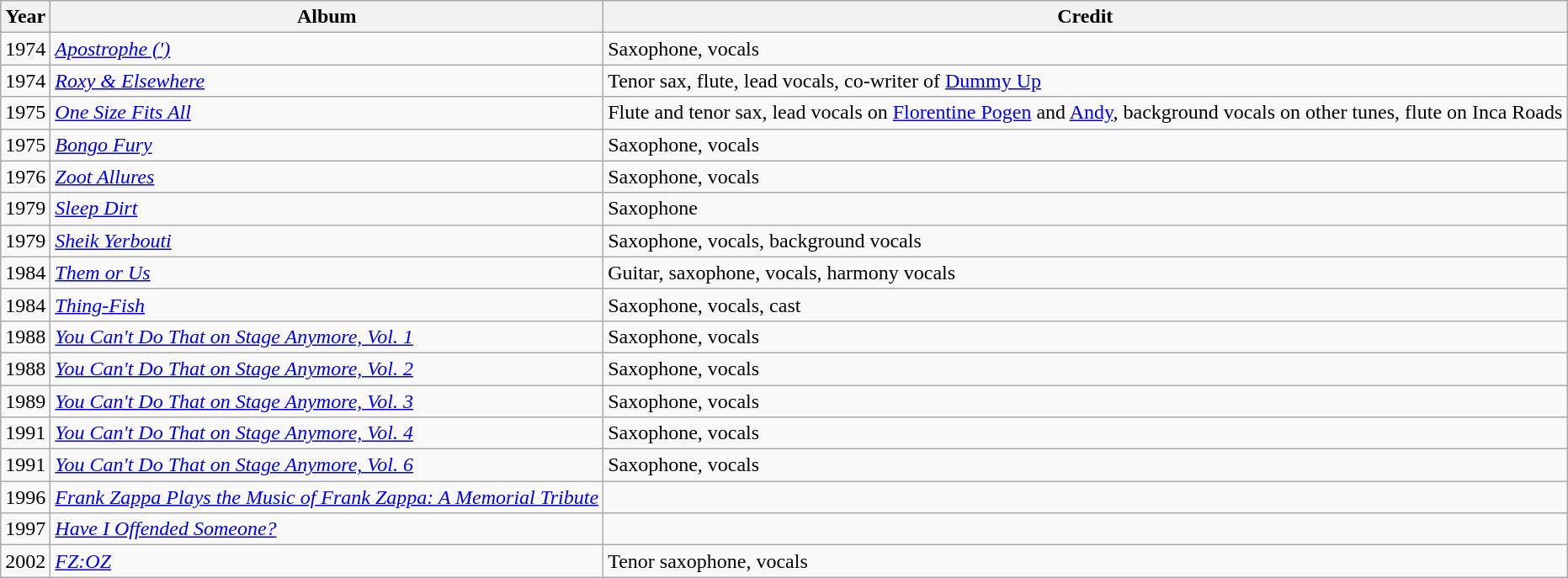<table class="wikitable">
<tr>
<th>Year</th>
<th>Album</th>
<th>Credit</th>
</tr>
<tr>
<td>1974</td>
<td><em><a href='#'>Apostrophe (')</a></em></td>
<td>Saxophone, vocals</td>
</tr>
<tr>
<td>1974</td>
<td><em><a href='#'>Roxy & Elsewhere</a></em></td>
<td>Tenor sax, flute, lead vocals, co-writer of <a href='#'>Dummy Up</a></td>
</tr>
<tr>
<td>1975</td>
<td><em><a href='#'>One Size Fits All</a></em></td>
<td>Flute and tenor sax, lead vocals on <a href='#'>Florentine Pogen</a> and <a href='#'>Andy</a>, background vocals on other tunes, flute on Inca Roads</td>
</tr>
<tr>
<td>1975</td>
<td><em><a href='#'>Bongo Fury</a></em></td>
<td>Saxophone, vocals</td>
</tr>
<tr>
<td>1976</td>
<td><em><a href='#'>Zoot Allures</a></em></td>
<td>Saxophone, vocals</td>
</tr>
<tr>
<td>1979</td>
<td><em><a href='#'>Sleep Dirt</a></em></td>
<td>Saxophone</td>
</tr>
<tr>
<td>1979</td>
<td><em><a href='#'>Sheik Yerbouti</a></em></td>
<td>Saxophone, vocals, background vocals</td>
</tr>
<tr>
<td>1984</td>
<td><em><a href='#'>Them or Us</a></em></td>
<td>Guitar, saxophone, vocals, harmony vocals</td>
</tr>
<tr>
<td>1984</td>
<td><em><a href='#'>Thing-Fish</a></em></td>
<td>Saxophone, vocals, cast</td>
</tr>
<tr>
<td>1988</td>
<td><em><a href='#'>You Can't Do That on Stage Anymore, Vol. 1</a></em></td>
<td>Saxophone, vocals</td>
</tr>
<tr>
<td>1988</td>
<td><em><a href='#'>You Can't Do That on Stage Anymore, Vol. 2</a></em></td>
<td>Saxophone, vocals</td>
</tr>
<tr>
<td>1989</td>
<td><em><a href='#'>You Can't Do That on Stage Anymore, Vol. 3</a></em></td>
<td>Saxophone, vocals</td>
</tr>
<tr>
<td>1991</td>
<td><em><a href='#'>You Can't Do That on Stage Anymore, Vol. 4</a></em></td>
<td>Saxophone, vocals</td>
</tr>
<tr>
<td>1991</td>
<td><em><a href='#'>You Can't Do That on Stage Anymore, Vol. 6</a></em></td>
<td>Saxophone, vocals</td>
</tr>
<tr>
<td>1996</td>
<td><em><a href='#'>Frank Zappa Plays the Music of Frank Zappa: A Memorial Tribute</a></em></td>
<td></td>
</tr>
<tr>
<td>1997</td>
<td><em><a href='#'>Have I Offended Someone?</a></em></td>
<td></td>
</tr>
<tr>
<td>2002</td>
<td><em><a href='#'>FZ:OZ</a></em></td>
<td>Tenor saxophone, vocals</td>
</tr>
</table>
